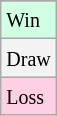<table class="wikitable">
<tr>
</tr>
<tr bgcolor = "#d0ffe3">
<td><small>Win</small></td>
</tr>
<tr bgcolor = "#f3f3f3">
<td><small>Draw</small></td>
</tr>
<tr bgcolor = "#ffd0e3">
<td><small>Loss</small></td>
</tr>
</table>
